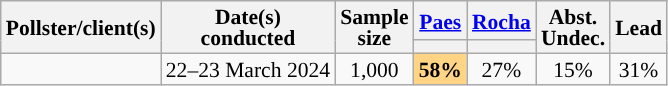<table class="wikitable" style="text-align:center;font-size:90%;line-height:14px;">
<tr>
<th rowspan="2">Pollster/client(s)</th>
<th rowspan="2">Date(s)<br>conducted</th>
<th rowspan="2">Sample<br>size</th>
<th><a href='#'>Paes</a><br></th>
<th><a href='#'>Rocha</a><br></th>
<th rowspan="2">Abst.<br>Undec.</th>
<th rowspan="2">Lead</th>
</tr>
<tr>
<th class="sortable" data-sort-type="number" style="background:"></th>
<th class="sortable" data-sort-type="number" style="background:"></th>
</tr>
<tr>
<td></td>
<td>22–23 March 2024</td>
<td>1,000</td>
<td style="background:#ffd485;"><strong>58%</strong></td>
<td>27%</td>
<td>15%</td>
<td style="background:">31%</td>
</tr>
</table>
